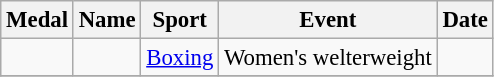<table class="wikitable sortable" style="font-size:95%">
<tr>
<th>Medal</th>
<th>Name</th>
<th>Sport</th>
<th>Event</th>
<th>Date</th>
</tr>
<tr>
<td></td>
<td></td>
<td><a href='#'>Boxing</a></td>
<td>Women's welterweight</td>
<td></td>
</tr>
<tr>
</tr>
</table>
